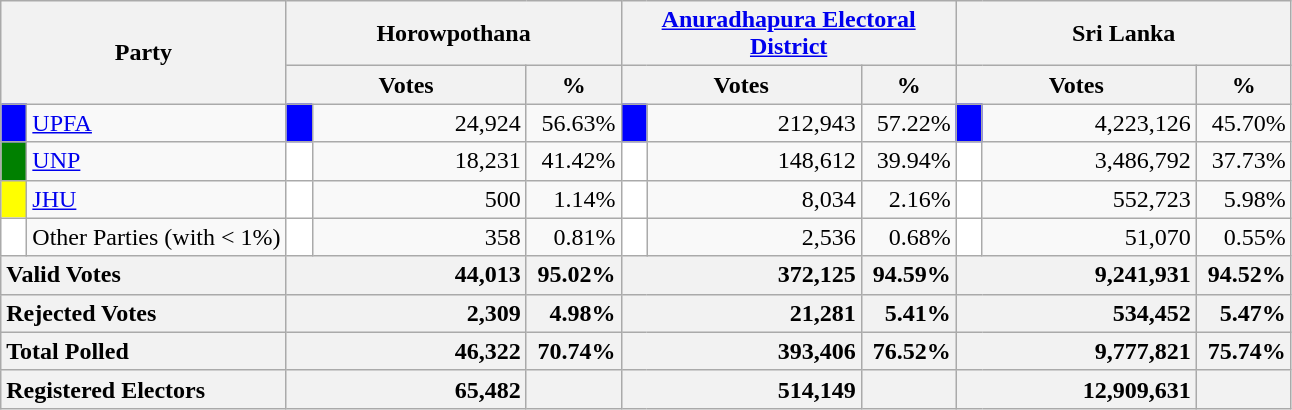<table class="wikitable">
<tr>
<th colspan="2" width="144px"rowspan="2">Party</th>
<th colspan="3" width="216px">Horowpothana</th>
<th colspan="3" width="216px"><a href='#'>Anuradhapura Electoral District</a></th>
<th colspan="3" width="216px">Sri Lanka</th>
</tr>
<tr>
<th colspan="2" width="144px">Votes</th>
<th>%</th>
<th colspan="2" width="144px">Votes</th>
<th>%</th>
<th colspan="2" width="144px">Votes</th>
<th>%</th>
</tr>
<tr>
<td style="background-color:blue;" width="10px"></td>
<td style="text-align:left;"><a href='#'>UPFA</a></td>
<td style="background-color:blue;" width="10px"></td>
<td style="text-align:right;">24,924</td>
<td style="text-align:right;">56.63%</td>
<td style="background-color:blue;" width="10px"></td>
<td style="text-align:right;">212,943</td>
<td style="text-align:right;">57.22%</td>
<td style="background-color:blue;" width="10px"></td>
<td style="text-align:right;">4,223,126</td>
<td style="text-align:right;">45.70%</td>
</tr>
<tr>
<td style="background-color:green;" width="10px"></td>
<td style="text-align:left;"><a href='#'>UNP</a></td>
<td style="background-color:white;" width="10px"></td>
<td style="text-align:right;">18,231</td>
<td style="text-align:right;">41.42%</td>
<td style="background-color:white;" width="10px"></td>
<td style="text-align:right;">148,612</td>
<td style="text-align:right;">39.94%</td>
<td style="background-color:white;" width="10px"></td>
<td style="text-align:right;">3,486,792</td>
<td style="text-align:right;">37.73%</td>
</tr>
<tr>
<td style="background-color:yellow;" width="10px"></td>
<td style="text-align:left;"><a href='#'>JHU</a></td>
<td style="background-color:white;" width="10px"></td>
<td style="text-align:right;">500</td>
<td style="text-align:right;">1.14%</td>
<td style="background-color:white;" width="10px"></td>
<td style="text-align:right;">8,034</td>
<td style="text-align:right;">2.16%</td>
<td style="background-color:white;" width="10px"></td>
<td style="text-align:right;">552,723</td>
<td style="text-align:right;">5.98%</td>
</tr>
<tr>
<td style="background-color:white;" width="10px"></td>
<td style="text-align:left;">Other Parties (with < 1%)</td>
<td style="background-color:white;" width="10px"></td>
<td style="text-align:right;">358</td>
<td style="text-align:right;">0.81%</td>
<td style="background-color:white;" width="10px"></td>
<td style="text-align:right;">2,536</td>
<td style="text-align:right;">0.68%</td>
<td style="background-color:white;" width="10px"></td>
<td style="text-align:right;">51,070</td>
<td style="text-align:right;">0.55%</td>
</tr>
<tr>
<th colspan="2" width="144px"style="text-align:left;">Valid Votes</th>
<th style="text-align:right;"colspan="2" width="144px">44,013</th>
<th style="text-align:right;">95.02%</th>
<th style="text-align:right;"colspan="2" width="144px">372,125</th>
<th style="text-align:right;">94.59%</th>
<th style="text-align:right;"colspan="2" width="144px">9,241,931</th>
<th style="text-align:right;">94.52%</th>
</tr>
<tr>
<th colspan="2" width="144px"style="text-align:left;">Rejected Votes</th>
<th style="text-align:right;"colspan="2" width="144px">2,309</th>
<th style="text-align:right;">4.98%</th>
<th style="text-align:right;"colspan="2" width="144px">21,281</th>
<th style="text-align:right;">5.41%</th>
<th style="text-align:right;"colspan="2" width="144px">534,452</th>
<th style="text-align:right;">5.47%</th>
</tr>
<tr>
<th colspan="2" width="144px"style="text-align:left;">Total Polled</th>
<th style="text-align:right;"colspan="2" width="144px">46,322</th>
<th style="text-align:right;">70.74%</th>
<th style="text-align:right;"colspan="2" width="144px">393,406</th>
<th style="text-align:right;">76.52%</th>
<th style="text-align:right;"colspan="2" width="144px">9,777,821</th>
<th style="text-align:right;">75.74%</th>
</tr>
<tr>
<th colspan="2" width="144px"style="text-align:left;">Registered Electors</th>
<th style="text-align:right;"colspan="2" width="144px">65,482</th>
<th></th>
<th style="text-align:right;"colspan="2" width="144px">514,149</th>
<th></th>
<th style="text-align:right;"colspan="2" width="144px">12,909,631</th>
<th></th>
</tr>
</table>
